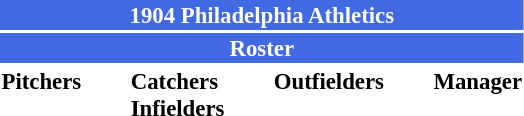<table class="toccolours" style="font-size: 95%;">
<tr>
<th colspan="10" style="background-color: #4169e1; color: white; text-align: center;">1904 Philadelphia Athletics</th>
</tr>
<tr>
<td colspan="10" style="background-color: #4169e1; color: white; text-align: center;"><strong>Roster</strong></td>
</tr>
<tr>
<td valign="top"><strong>Pitchers</strong><br>






</td>
<td width="25px"></td>
<td valign="top"><strong>Catchers</strong><br>


<strong>Infielders</strong>




</td>
<td width="25px"></td>
<td valign="top"><strong>Outfielders</strong><br>



</td>
<td width="25px"></td>
<td valign="top"><strong>Manager</strong><br></td>
</tr>
</table>
